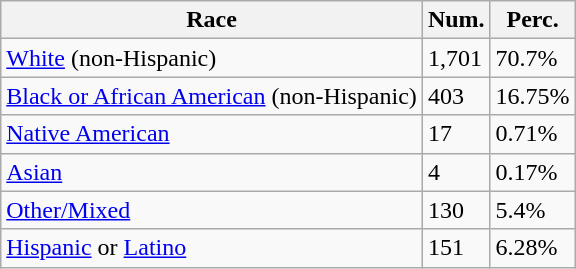<table class="wikitable">
<tr>
<th>Race</th>
<th>Num.</th>
<th>Perc.</th>
</tr>
<tr>
<td><a href='#'>White</a> (non-Hispanic)</td>
<td>1,701</td>
<td>70.7%</td>
</tr>
<tr>
<td><a href='#'>Black or African American</a> (non-Hispanic)</td>
<td>403</td>
<td>16.75%</td>
</tr>
<tr>
<td><a href='#'>Native American</a></td>
<td>17</td>
<td>0.71%</td>
</tr>
<tr>
<td><a href='#'>Asian</a></td>
<td>4</td>
<td>0.17%</td>
</tr>
<tr>
<td><a href='#'>Other/Mixed</a></td>
<td>130</td>
<td>5.4%</td>
</tr>
<tr>
<td><a href='#'>Hispanic</a> or <a href='#'>Latino</a></td>
<td>151</td>
<td>6.28%</td>
</tr>
</table>
